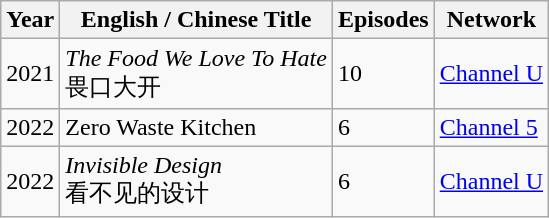<table class="wikitable sortable">
<tr>
<th>Year</th>
<th>English / Chinese Title</th>
<th>Episodes</th>
<th>Network</th>
</tr>
<tr>
<td>2021</td>
<td><em>The Food We Love To Hate</em> <br> 畏口大开</td>
<td>10</td>
<td><a href='#'>Channel U</a></td>
</tr>
<tr>
<td>2022</td>
<td>Zero Waste Kitchen</td>
<td>6</td>
<td><a href='#'>Channel 5</a></td>
</tr>
<tr>
<td>2022</td>
<td><em>Invisible Design</em> <br> 看不见的设计</td>
<td>6</td>
<td><a href='#'>Channel U</a></td>
</tr>
</table>
